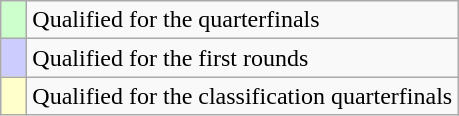<table class=wikitable>
<tr>
<td width=10px style="background-color:#ccffcc;"></td>
<td>Qualified for the quarterfinals</td>
</tr>
<tr>
<td width=10px style="background-color:#ccccff;"></td>
<td>Qualified for the first rounds</td>
</tr>
<tr>
<td width=10px style="background-color:#ffffcc;"></td>
<td>Qualified for the classification quarterfinals</td>
</tr>
</table>
